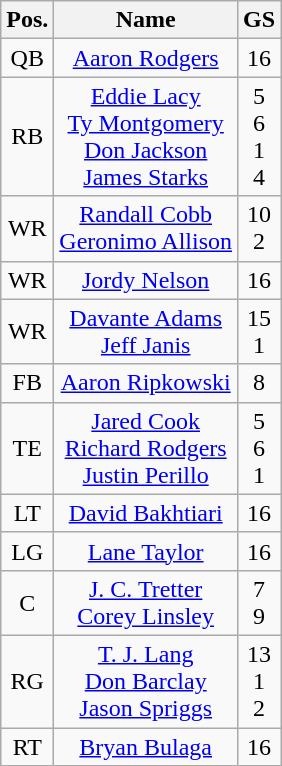<table class="wikitable" style="font-size:100%;text-align:center">
<tr>
<th>Pos.</th>
<th>Name</th>
<th>GS</th>
</tr>
<tr>
<td>QB</td>
<td><a href='#'>Aaron Rodgers</a></td>
<td>16</td>
</tr>
<tr>
<td>RB</td>
<td><a href='#'>Eddie Lacy</a><br><a href='#'>Ty Montgomery</a><br><a href='#'>Don Jackson</a><br><a href='#'>James Starks</a></td>
<td>5<br>6<br>1<br>4</td>
</tr>
<tr>
<td>WR</td>
<td><a href='#'>Randall Cobb</a><br><a href='#'>Geronimo Allison</a></td>
<td>10<br>2</td>
</tr>
<tr>
<td>WR</td>
<td><a href='#'>Jordy Nelson</a></td>
<td>16</td>
</tr>
<tr>
<td>WR</td>
<td><a href='#'>Davante Adams</a><br><a href='#'>Jeff Janis</a></td>
<td>15<br>1</td>
</tr>
<tr>
<td>FB</td>
<td><a href='#'>Aaron Ripkowski</a></td>
<td>8</td>
</tr>
<tr>
<td>TE</td>
<td><a href='#'>Jared Cook</a><br><a href='#'>Richard Rodgers</a><br><a href='#'>Justin Perillo</a></td>
<td>5<br>6<br>1</td>
</tr>
<tr>
<td>LT</td>
<td><a href='#'>David Bakhtiari</a></td>
<td>16</td>
</tr>
<tr>
<td>LG</td>
<td><a href='#'>Lane Taylor</a></td>
<td>16</td>
</tr>
<tr>
<td>C</td>
<td><a href='#'>J. C. Tretter</a><br><a href='#'>Corey Linsley</a></td>
<td>7<br>9</td>
</tr>
<tr>
<td>RG</td>
<td><a href='#'>T. J. Lang</a><br><a href='#'>Don Barclay</a><br><a href='#'>Jason Spriggs</a></td>
<td>13<br>1<br>2</td>
</tr>
<tr>
<td>RT</td>
<td><a href='#'>Bryan Bulaga</a></td>
<td>16</td>
</tr>
</table>
